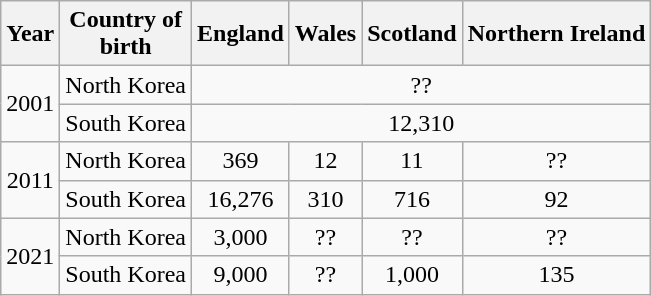<table class="wikitable" style="text-align:center">
<tr>
<th>Year</th>
<th>Country of <br> birth</th>
<th>England</th>
<th>Wales</th>
<th>Scotland</th>
<th>Northern Ireland</th>
</tr>
<tr>
<td rowspan="2">2001</td>
<td>North Korea</td>
<td colspan="4">??</td>
</tr>
<tr>
<td>South Korea</td>
<td colspan="4">12,310</td>
</tr>
<tr>
<td rowspan="2">2011</td>
<td>North Korea</td>
<td>369</td>
<td>12</td>
<td>11</td>
<td>??</td>
</tr>
<tr>
<td>South Korea</td>
<td>16,276</td>
<td>310</td>
<td>716</td>
<td>92</td>
</tr>
<tr>
<td rowspan="2">2021</td>
<td>North Korea</td>
<td>3,000</td>
<td>??</td>
<td>??</td>
<td>??</td>
</tr>
<tr>
<td>South Korea</td>
<td>9,000</td>
<td>??</td>
<td>1,000</td>
<td>135</td>
</tr>
</table>
